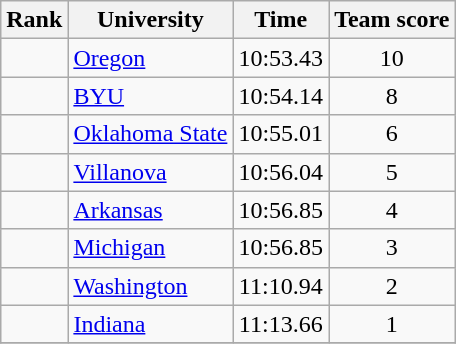<table class="wikitable sortable" style="text-align:center">
<tr>
<th>Rank</th>
<th>University</th>
<th>Time</th>
<th>Team score</th>
</tr>
<tr>
<td></td>
<td align=left><a href='#'>Oregon</a></td>
<td>10:53.43</td>
<td>10</td>
</tr>
<tr>
<td></td>
<td align=left><a href='#'>BYU</a></td>
<td>10:54.14</td>
<td>8</td>
</tr>
<tr>
<td></td>
<td align=left><a href='#'>Oklahoma State</a></td>
<td>10:55.01</td>
<td>6</td>
</tr>
<tr>
<td></td>
<td align=left><a href='#'>Villanova</a></td>
<td>10:56.04</td>
<td>5</td>
</tr>
<tr>
<td></td>
<td align=left><a href='#'>Arkansas</a></td>
<td>10:56.85</td>
<td>4</td>
</tr>
<tr>
<td></td>
<td align=left><a href='#'>Michigan</a></td>
<td>10:56.85</td>
<td>3</td>
</tr>
<tr>
<td></td>
<td align=left><a href='#'>Washington</a></td>
<td>11:10.94</td>
<td>2</td>
</tr>
<tr>
<td></td>
<td align=left><a href='#'>Indiana</a></td>
<td>11:13.66</td>
<td>1</td>
</tr>
<tr>
</tr>
</table>
